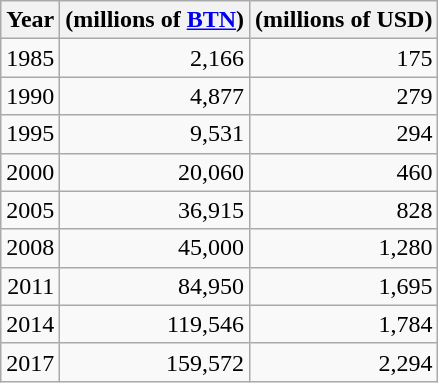<table class="wikitable sortable" style="text-align:right;">
<tr>
<th>Year</th>
<th>(millions of <a href='#'>BTN</a>)</th>
<th>(millions of USD)</th>
</tr>
<tr>
<td>1985</td>
<td>2,166</td>
<td>175</td>
</tr>
<tr>
<td>1990</td>
<td>4,877</td>
<td>279</td>
</tr>
<tr>
<td>1995</td>
<td>9,531</td>
<td>294</td>
</tr>
<tr>
<td>2000</td>
<td>20,060</td>
<td>460</td>
</tr>
<tr>
<td>2005</td>
<td>36,915</td>
<td>828</td>
</tr>
<tr>
<td>2008</td>
<td>45,000</td>
<td>1,280</td>
</tr>
<tr>
<td>2011</td>
<td>84,950</td>
<td>1,695</td>
</tr>
<tr>
<td>2014</td>
<td>119,546</td>
<td>1,784</td>
</tr>
<tr>
<td>2017</td>
<td>159,572</td>
<td>2,294</td>
</tr>
</table>
